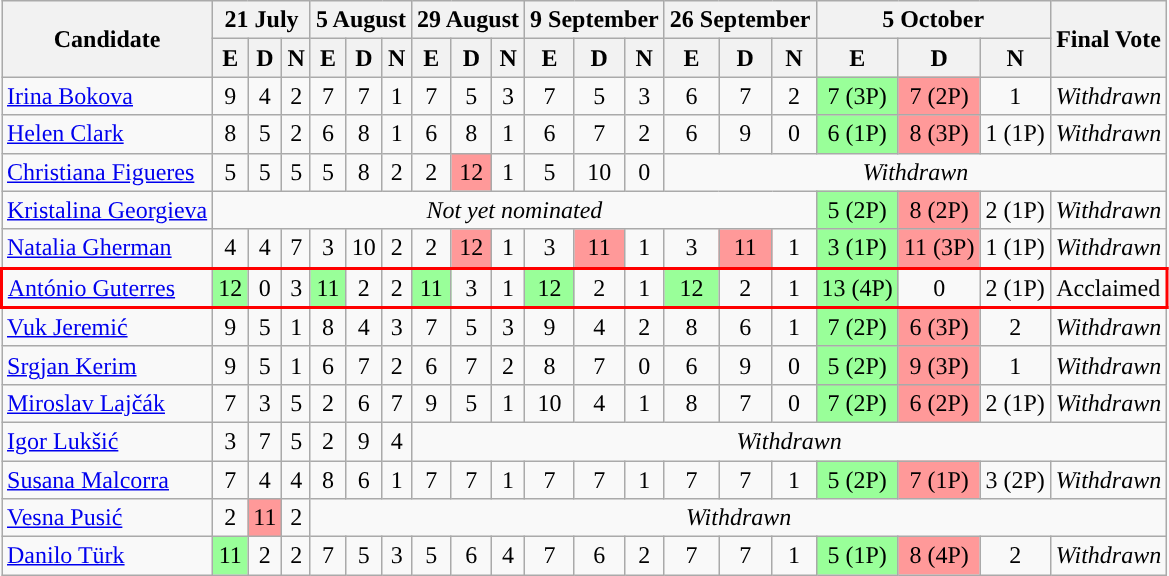<table class="wikitable sortable" style="text-align:center;">
<tr>
<th rowspan="2">Candidate</th>
<th colspan="3">21 July</th>
<th colspan="3">5 August</th>
<th colspan="3">29 August</th>
<th colspan="3">9 September</th>
<th colspan="3">26 September</th>
<th colspan="3">5 October</th>
<th rowspan="2">Final Vote</th>
</tr>
<tr>
<th><abbr>E</abbr></th>
<th><abbr>D</abbr></th>
<th><abbr>N</abbr></th>
<th><abbr>E</abbr></th>
<th><abbr>D</abbr></th>
<th><abbr>N</abbr></th>
<th><abbr>E</abbr></th>
<th><abbr>D</abbr></th>
<th><abbr>N</abbr></th>
<th><abbr>E</abbr></th>
<th><abbr>D</abbr></th>
<th><abbr>N</abbr></th>
<th><abbr>E</abbr></th>
<th><abbr>D</abbr></th>
<th><abbr>N</abbr></th>
<th><abbr>E</abbr></th>
<th><abbr>D</abbr></th>
<th><abbr>N</abbr></th>
</tr>
<tr>
<td style="text-align:left;"> <a href='#'>Irina Bokova</a></td>
<td>9</td>
<td>4</td>
<td>2</td>
<td>7</td>
<td>7</td>
<td>1</td>
<td>7</td>
<td>5</td>
<td>3</td>
<td>7</td>
<td>5</td>
<td>3</td>
<td>6</td>
<td>7</td>
<td>2</td>
<td style="background:#99ff99">7 (3P)</td>
<td style="background:#ff9999">7 (2P)</td>
<td>1</td>
<td><em>Withdrawn</em></td>
</tr>
<tr>
<td style="text-align:left;"> <a href='#'>Helen Clark</a></td>
<td>8</td>
<td>5</td>
<td>2</td>
<td>6</td>
<td>8</td>
<td>1</td>
<td>6</td>
<td>8</td>
<td>1</td>
<td>6</td>
<td>7</td>
<td>2</td>
<td>6</td>
<td>9</td>
<td>0</td>
<td style="background:#99ff99">6 (1P)</td>
<td style="background:#ff9999">8 (3P)</td>
<td>1 (1P)</td>
<td><em>Withdrawn</em></td>
</tr>
<tr>
<td style="text-align:left;"> <a href='#'>Christiana Figueres</a></td>
<td>5</td>
<td>5</td>
<td>5</td>
<td>5</td>
<td>8</td>
<td>2</td>
<td>2</td>
<td style="background:#ff9999">12</td>
<td>1</td>
<td>5</td>
<td>10</td>
<td>0</td>
<td colspan="7"><em>Withdrawn</em></td>
</tr>
<tr>
<td style="text-align:left;"> <a href='#'>Kristalina Georgieva</a></td>
<td colspan="15"><em>Not yet nominated</em></td>
<td style="background:#99ff99">5 (2P)</td>
<td style="background:#ff9999">8 (2P)</td>
<td>2 (1P)</td>
<td><em>Withdrawn</em></td>
</tr>
<tr>
<td style="text-align:left;"> <a href='#'>Natalia Gherman</a></td>
<td>4</td>
<td>4</td>
<td>7</td>
<td>3</td>
<td>10</td>
<td>2</td>
<td>2</td>
<td style="background:#ff9999">12</td>
<td>1</td>
<td>3</td>
<td style="background:#ff9999">11</td>
<td>1</td>
<td>3</td>
<td style="background:#ff9999">11</td>
<td>1</td>
<td style="background:#99ff99">3 (1P)</td>
<td style="background:#ff9999">11 (3P)</td>
<td>1 (1P)</td>
<td><em>Withdrawn</em></td>
</tr>
<tr style="border: 2px solid red">
<td style="text-align:left;"> <a href='#'>António Guterres</a></td>
<td style="background:#99ff99">12</td>
<td>0</td>
<td>3</td>
<td style="background:#99ff99">11</td>
<td>2</td>
<td>2</td>
<td style="background:#99ff99">11</td>
<td>3</td>
<td>1</td>
<td style="background:#99ff99">12</td>
<td>2</td>
<td>1</td>
<td style="background:#99ff99">12</td>
<td>2</td>
<td>1</td>
<td style="background:#99ff99">13 (4P)</td>
<td>0</td>
<td>2 (1P)</td>
<td>Acclaimed</td>
</tr>
<tr>
<td style="text-align:left;"> <a href='#'>Vuk Jeremić</a></td>
<td>9</td>
<td>5</td>
<td>1</td>
<td>8</td>
<td>4</td>
<td>3</td>
<td>7</td>
<td>5</td>
<td>3</td>
<td>9</td>
<td>4</td>
<td>2</td>
<td>8</td>
<td>6</td>
<td>1</td>
<td style="background:#99ff99">7 (2P)</td>
<td style="background:#ff9999">6 (3P)</td>
<td>2</td>
<td><em>Withdrawn</em></td>
</tr>
<tr>
<td style="text-align:left;"> <a href='#'>Srgjan Kerim</a></td>
<td>9</td>
<td>5</td>
<td>1</td>
<td>6</td>
<td>7</td>
<td>2</td>
<td>6</td>
<td>7</td>
<td>2</td>
<td>8</td>
<td>7</td>
<td>0</td>
<td>6</td>
<td>9</td>
<td>0</td>
<td style="background:#99ff99">5 (2P)</td>
<td style="background:#ff9999">9 (3P)</td>
<td>1</td>
<td><em>Withdrawn</em></td>
</tr>
<tr>
<td style="text-align:left;"> <a href='#'>Miroslav Lajčák</a></td>
<td>7</td>
<td>3</td>
<td>5</td>
<td>2</td>
<td>6</td>
<td>7</td>
<td>9</td>
<td>5</td>
<td>1</td>
<td>10</td>
<td>4</td>
<td>1</td>
<td>8</td>
<td>7</td>
<td>0</td>
<td style="background:#99ff99">7 (2P)</td>
<td style="background:#ff9999">6 (2P)</td>
<td>2 (1P)</td>
<td><em>Withdrawn</em></td>
</tr>
<tr>
<td style="text-align:left;"> <a href='#'>Igor Lukšić</a></td>
<td>3</td>
<td>7</td>
<td>5</td>
<td>2</td>
<td>9</td>
<td>4</td>
<td colspan="13"><em>Withdrawn</em></td>
</tr>
<tr>
<td style="text-align:left;"> <a href='#'>Susana Malcorra</a></td>
<td>7</td>
<td>4</td>
<td>4</td>
<td>8</td>
<td>6</td>
<td>1</td>
<td>7</td>
<td>7</td>
<td>1</td>
<td>7</td>
<td>7</td>
<td>1</td>
<td>7</td>
<td>7</td>
<td>1</td>
<td style="background:#99ff99">5 (2P)</td>
<td style="background:#ff9999">7 (1P)</td>
<td>3 (2P)</td>
<td><em>Withdrawn</em></td>
</tr>
<tr>
<td style="text-align:left;"> <a href='#'>Vesna Pusić</a></td>
<td>2</td>
<td style="background:#ff9999">11</td>
<td>2</td>
<td colspan="16"><em>Withdrawn</em></td>
</tr>
<tr>
<td style="text-align:left;"> <a href='#'>Danilo Türk</a></td>
<td style="background:#99ff99">11</td>
<td>2</td>
<td>2</td>
<td>7</td>
<td>5</td>
<td>3</td>
<td>5</td>
<td>6</td>
<td>4</td>
<td>7</td>
<td>6</td>
<td>2</td>
<td>7</td>
<td>7</td>
<td>1</td>
<td style="background:#99ff99">5 (1P)</td>
<td style="background:#ff9999">8 (4P)</td>
<td>2</td>
<td><em>Withdrawn</em></td>
</tr>
</table>
